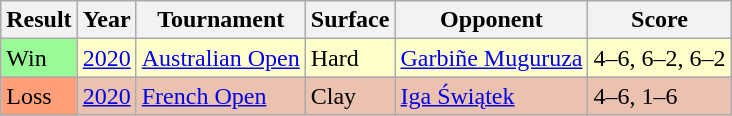<table class="sortable wikitable">
<tr>
<th>Result</th>
<th>Year</th>
<th>Tournament</th>
<th>Surface</th>
<th>Opponent</th>
<th>Score</th>
</tr>
<tr style="background:#ffc;">
<td bgcolor=98FB98>Win</td>
<td><a href='#'>2020</a></td>
<td><a href='#'>Australian Open</a></td>
<td>Hard</td>
<td> <a href='#'>Garbiñe Muguruza</a></td>
<td>4–6, 6–2, 6–2</td>
</tr>
<tr style="background:#ebc2af;">
<td bgcolor=FFA07A>Loss</td>
<td><a href='#'>2020</a></td>
<td><a href='#'>French Open</a></td>
<td>Clay</td>
<td> <a href='#'>Iga Świątek</a></td>
<td>4–6, 1–6</td>
</tr>
</table>
